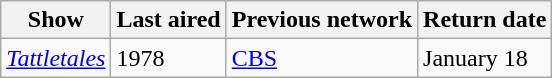<table class="wikitable">
<tr ">
<th>Show</th>
<th>Last aired</th>
<th>Previous network</th>
<th>Return date</th>
</tr>
<tr>
<td><em><a href='#'>Tattletales</a></em></td>
<td>1978</td>
<td><a href='#'>CBS</a></td>
<td>January 18</td>
</tr>
</table>
